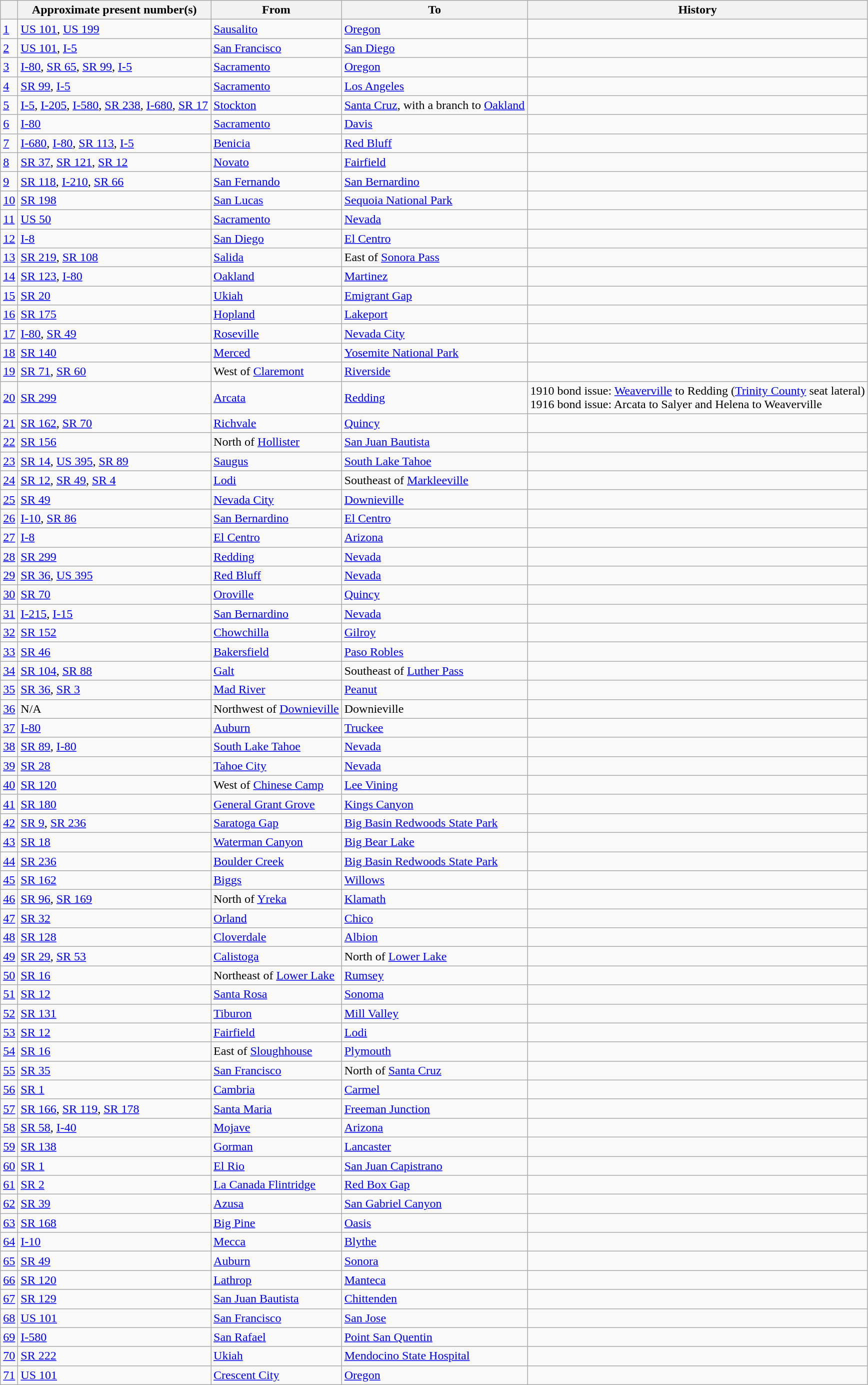<table class="wikitable sortable">
<tr>
<th></th>
<th>Approximate present number(s)</th>
<th>From</th>
<th>To</th>
<th>History</th>
</tr>
<tr>
<td><a href='#'>1</a></td>
<td><a href='#'>US 101</a>, <a href='#'>US 199</a></td>
<td><a href='#'>Sausalito</a></td>
<td><a href='#'>Oregon</a></td>
<td></td>
</tr>
<tr>
<td><a href='#'>2</a></td>
<td><a href='#'>US 101</a>, <a href='#'>I-5</a></td>
<td><a href='#'>San Francisco</a></td>
<td><a href='#'>San Diego</a></td>
<td></td>
</tr>
<tr>
<td><a href='#'>3</a></td>
<td><a href='#'>I-80</a>, <a href='#'>SR 65</a>, <a href='#'>SR 99</a>, <a href='#'>I-5</a></td>
<td><a href='#'>Sacramento</a></td>
<td><a href='#'>Oregon</a></td>
<td></td>
</tr>
<tr>
<td><a href='#'>4</a></td>
<td><a href='#'>SR 99</a>, <a href='#'>I-5</a></td>
<td><a href='#'>Sacramento</a></td>
<td><a href='#'>Los Angeles</a></td>
<td></td>
</tr>
<tr>
<td><a href='#'>5</a></td>
<td><a href='#'>I-5</a>, <a href='#'>I-205</a>, <a href='#'>I-580</a>, <a href='#'>SR 238</a>, <a href='#'>I-680</a>, <a href='#'>SR 17</a></td>
<td><a href='#'>Stockton</a></td>
<td><a href='#'>Santa Cruz</a>, with a branch to <a href='#'>Oakland</a></td>
<td></td>
</tr>
<tr>
<td><a href='#'>6</a></td>
<td><a href='#'>I-80</a></td>
<td><a href='#'>Sacramento</a></td>
<td><a href='#'>Davis</a></td>
<td></td>
</tr>
<tr>
<td><a href='#'>7</a></td>
<td><a href='#'>I-680</a>, <a href='#'>I-80</a>, <a href='#'>SR 113</a>, <a href='#'>I-5</a></td>
<td><a href='#'>Benicia</a></td>
<td><a href='#'>Red Bluff</a></td>
<td></td>
</tr>
<tr>
<td><a href='#'>8</a></td>
<td><a href='#'>SR 37</a>, <a href='#'>SR 121</a>, <a href='#'>SR 12</a></td>
<td><a href='#'>Novato</a></td>
<td><a href='#'>Fairfield</a></td>
<td></td>
</tr>
<tr>
<td><a href='#'>9</a></td>
<td><a href='#'>SR 118</a>, <a href='#'>I-210</a>, <a href='#'>SR 66</a></td>
<td><a href='#'>San Fernando</a></td>
<td><a href='#'>San Bernardino</a></td>
<td></td>
</tr>
<tr>
<td><a href='#'>10</a></td>
<td><a href='#'>SR 198</a></td>
<td><a href='#'>San Lucas</a></td>
<td><a href='#'>Sequoia National Park</a></td>
<td></td>
</tr>
<tr>
<td><a href='#'>11</a></td>
<td><a href='#'>US 50</a></td>
<td><a href='#'>Sacramento</a></td>
<td><a href='#'>Nevada</a></td>
<td></td>
</tr>
<tr>
<td><a href='#'>12</a></td>
<td><a href='#'>I-8</a></td>
<td><a href='#'>San Diego</a></td>
<td><a href='#'>El Centro</a></td>
<td></td>
</tr>
<tr>
<td><a href='#'>13</a></td>
<td><a href='#'>SR 219</a>, <a href='#'>SR 108</a></td>
<td><a href='#'>Salida</a></td>
<td>East of <a href='#'>Sonora Pass</a></td>
<td></td>
</tr>
<tr>
<td><a href='#'>14</a></td>
<td><a href='#'>SR 123</a>, <a href='#'>I-80</a></td>
<td><a href='#'>Oakland</a></td>
<td><a href='#'>Martinez</a></td>
<td></td>
</tr>
<tr>
<td><a href='#'>15</a></td>
<td><a href='#'>SR 20</a></td>
<td><a href='#'>Ukiah</a></td>
<td><a href='#'>Emigrant Gap</a></td>
<td></td>
</tr>
<tr>
<td><a href='#'>16</a></td>
<td><a href='#'>SR 175</a></td>
<td><a href='#'>Hopland</a></td>
<td><a href='#'>Lakeport</a></td>
<td></td>
</tr>
<tr>
<td><a href='#'>17</a></td>
<td><a href='#'>I-80</a>, <a href='#'>SR 49</a></td>
<td><a href='#'>Roseville</a></td>
<td><a href='#'>Nevada City</a></td>
<td></td>
</tr>
<tr>
<td><a href='#'>18</a></td>
<td><a href='#'>SR 140</a></td>
<td><a href='#'>Merced</a></td>
<td><a href='#'>Yosemite National Park</a></td>
<td></td>
</tr>
<tr>
<td><a href='#'>19</a></td>
<td><a href='#'>SR 71</a>, <a href='#'>SR 60</a></td>
<td>West of <a href='#'>Claremont</a></td>
<td><a href='#'>Riverside</a></td>
<td></td>
</tr>
<tr>
<td><a href='#'>20</a></td>
<td><a href='#'>SR 299</a></td>
<td><a href='#'>Arcata</a></td>
<td><a href='#'>Redding</a></td>
<td>1910 bond issue: <a href='#'>Weaverville</a> to Redding (<a href='#'>Trinity County</a> seat lateral)<br>1916 bond issue: Arcata to Salyer and Helena to Weaverville</td>
</tr>
<tr>
<td><a href='#'>21</a></td>
<td><a href='#'>SR 162</a>, <a href='#'>SR 70</a></td>
<td><a href='#'>Richvale</a></td>
<td><a href='#'>Quincy</a></td>
<td></td>
</tr>
<tr>
<td><a href='#'>22</a></td>
<td><a href='#'>SR 156</a></td>
<td>North of <a href='#'>Hollister</a></td>
<td><a href='#'>San Juan Bautista</a></td>
<td></td>
</tr>
<tr>
<td><a href='#'>23</a></td>
<td><a href='#'>SR 14</a>, <a href='#'>US 395</a>, <a href='#'>SR 89</a></td>
<td><a href='#'>Saugus</a></td>
<td><a href='#'>South Lake Tahoe</a></td>
<td></td>
</tr>
<tr>
<td><a href='#'>24</a></td>
<td><a href='#'>SR 12</a>, <a href='#'>SR 49</a>, <a href='#'>SR 4</a></td>
<td><a href='#'>Lodi</a></td>
<td>Southeast of <a href='#'>Markleeville</a></td>
<td></td>
</tr>
<tr>
<td><a href='#'>25</a></td>
<td><a href='#'>SR 49</a></td>
<td><a href='#'>Nevada City</a></td>
<td><a href='#'>Downieville</a></td>
<td></td>
</tr>
<tr>
<td><a href='#'>26</a></td>
<td><a href='#'>I-10</a>, <a href='#'>SR 86</a></td>
<td><a href='#'>San Bernardino</a></td>
<td><a href='#'>El Centro</a></td>
<td></td>
</tr>
<tr>
<td><a href='#'>27</a></td>
<td><a href='#'>I-8</a></td>
<td><a href='#'>El Centro</a></td>
<td><a href='#'>Arizona</a></td>
<td></td>
</tr>
<tr>
<td><a href='#'>28</a></td>
<td><a href='#'>SR 299</a></td>
<td><a href='#'>Redding</a></td>
<td><a href='#'>Nevada</a></td>
<td></td>
</tr>
<tr>
<td><a href='#'>29</a></td>
<td><a href='#'>SR 36</a>, <a href='#'>US 395</a></td>
<td><a href='#'>Red Bluff</a></td>
<td><a href='#'>Nevada</a></td>
<td></td>
</tr>
<tr>
<td><a href='#'>30</a></td>
<td><a href='#'>SR 70</a></td>
<td><a href='#'>Oroville</a></td>
<td><a href='#'>Quincy</a></td>
<td></td>
</tr>
<tr>
<td><a href='#'>31</a></td>
<td><a href='#'>I-215</a>, <a href='#'>I-15</a></td>
<td><a href='#'>San Bernardino</a></td>
<td><a href='#'>Nevada</a></td>
<td></td>
</tr>
<tr>
<td><a href='#'>32</a></td>
<td><a href='#'>SR 152</a></td>
<td><a href='#'>Chowchilla</a></td>
<td><a href='#'>Gilroy</a></td>
<td></td>
</tr>
<tr>
<td><a href='#'>33</a></td>
<td><a href='#'>SR 46</a></td>
<td><a href='#'>Bakersfield</a></td>
<td><a href='#'>Paso Robles</a></td>
<td></td>
</tr>
<tr>
<td><a href='#'>34</a></td>
<td><a href='#'>SR 104</a>, <a href='#'>SR 88</a></td>
<td><a href='#'>Galt</a></td>
<td>Southeast of <a href='#'>Luther Pass</a></td>
<td></td>
</tr>
<tr>
<td><a href='#'>35</a></td>
<td><a href='#'>SR 36</a>, <a href='#'>SR 3</a></td>
<td><a href='#'>Mad River</a></td>
<td><a href='#'>Peanut</a></td>
<td></td>
</tr>
<tr>
<td><a href='#'>36</a></td>
<td>N/A</td>
<td>Northwest of <a href='#'>Downieville</a></td>
<td>Downieville</td>
<td></td>
</tr>
<tr>
<td><a href='#'>37</a></td>
<td><a href='#'>I-80</a></td>
<td><a href='#'>Auburn</a></td>
<td><a href='#'>Truckee</a></td>
<td></td>
</tr>
<tr>
<td><a href='#'>38</a></td>
<td><a href='#'>SR 89</a>, <a href='#'>I-80</a></td>
<td><a href='#'>South Lake Tahoe</a></td>
<td><a href='#'>Nevada</a></td>
<td></td>
</tr>
<tr>
<td><a href='#'>39</a></td>
<td><a href='#'>SR 28</a></td>
<td><a href='#'>Tahoe City</a></td>
<td><a href='#'>Nevada</a></td>
<td></td>
</tr>
<tr>
<td><a href='#'>40</a></td>
<td><a href='#'>SR 120</a></td>
<td>West of <a href='#'>Chinese Camp</a></td>
<td><a href='#'>Lee Vining</a></td>
<td></td>
</tr>
<tr>
<td><a href='#'>41</a></td>
<td><a href='#'>SR 180</a></td>
<td><a href='#'>General Grant Grove</a></td>
<td><a href='#'>Kings Canyon</a></td>
<td></td>
</tr>
<tr>
<td><a href='#'>42</a></td>
<td><a href='#'>SR 9</a>, <a href='#'>SR 236</a></td>
<td><a href='#'>Saratoga Gap</a></td>
<td><a href='#'>Big Basin Redwoods State Park</a></td>
<td></td>
</tr>
<tr>
<td><a href='#'>43</a></td>
<td><a href='#'>SR 18</a></td>
<td><a href='#'>Waterman Canyon</a></td>
<td><a href='#'>Big Bear Lake</a></td>
<td></td>
</tr>
<tr>
<td><a href='#'>44</a></td>
<td><a href='#'>SR 236</a></td>
<td><a href='#'>Boulder Creek</a></td>
<td><a href='#'>Big Basin Redwoods State Park</a></td>
<td></td>
</tr>
<tr>
<td><a href='#'>45</a></td>
<td><a href='#'>SR 162</a></td>
<td><a href='#'>Biggs</a></td>
<td><a href='#'>Willows</a></td>
<td></td>
</tr>
<tr>
<td><a href='#'>46</a></td>
<td><a href='#'>SR 96</a>, <a href='#'>SR 169</a></td>
<td>North of <a href='#'>Yreka</a></td>
<td><a href='#'>Klamath</a></td>
<td></td>
</tr>
<tr>
<td><a href='#'>47</a></td>
<td><a href='#'>SR 32</a></td>
<td><a href='#'>Orland</a></td>
<td><a href='#'>Chico</a></td>
<td></td>
</tr>
<tr>
<td><a href='#'>48</a></td>
<td><a href='#'>SR 128</a></td>
<td><a href='#'>Cloverdale</a></td>
<td><a href='#'>Albion</a></td>
<td></td>
</tr>
<tr>
<td><a href='#'>49</a></td>
<td><a href='#'>SR 29</a>, <a href='#'>SR 53</a></td>
<td><a href='#'>Calistoga</a></td>
<td>North of <a href='#'>Lower Lake</a></td>
<td></td>
</tr>
<tr>
<td><a href='#'>50</a></td>
<td><a href='#'>SR 16</a></td>
<td>Northeast of <a href='#'>Lower Lake</a></td>
<td><a href='#'>Rumsey</a></td>
<td></td>
</tr>
<tr>
<td><a href='#'>51</a></td>
<td><a href='#'>SR 12</a></td>
<td><a href='#'>Santa Rosa</a></td>
<td><a href='#'>Sonoma</a></td>
<td></td>
</tr>
<tr>
<td><a href='#'>52</a></td>
<td><a href='#'>SR 131</a></td>
<td><a href='#'>Tiburon</a></td>
<td><a href='#'>Mill Valley</a></td>
<td></td>
</tr>
<tr>
<td><a href='#'>53</a></td>
<td><a href='#'>SR 12</a></td>
<td><a href='#'>Fairfield</a></td>
<td><a href='#'>Lodi</a></td>
<td></td>
</tr>
<tr>
<td><a href='#'>54</a></td>
<td><a href='#'>SR 16</a></td>
<td>East of <a href='#'>Sloughhouse</a></td>
<td><a href='#'>Plymouth</a></td>
<td></td>
</tr>
<tr>
<td><a href='#'>55</a></td>
<td><a href='#'>SR 35</a></td>
<td><a href='#'>San Francisco</a></td>
<td>North of <a href='#'>Santa Cruz</a></td>
<td></td>
</tr>
<tr>
<td><a href='#'>56</a></td>
<td><a href='#'>SR 1</a></td>
<td><a href='#'>Cambria</a></td>
<td><a href='#'>Carmel</a></td>
<td></td>
</tr>
<tr>
<td><a href='#'>57</a></td>
<td><a href='#'>SR 166</a>, <a href='#'>SR 119</a>, <a href='#'>SR 178</a></td>
<td><a href='#'>Santa Maria</a></td>
<td><a href='#'>Freeman Junction</a></td>
<td></td>
</tr>
<tr>
<td><a href='#'>58</a></td>
<td><a href='#'>SR 58</a>, <a href='#'>I-40</a></td>
<td><a href='#'>Mojave</a></td>
<td><a href='#'>Arizona</a></td>
<td></td>
</tr>
<tr>
<td><a href='#'>59</a></td>
<td><a href='#'>SR 138</a></td>
<td><a href='#'>Gorman</a></td>
<td><a href='#'>Lancaster</a></td>
<td></td>
</tr>
<tr>
<td><a href='#'>60</a></td>
<td><a href='#'>SR 1</a></td>
<td><a href='#'>El Rio</a></td>
<td><a href='#'>San Juan Capistrano</a></td>
<td></td>
</tr>
<tr>
<td><a href='#'>61</a></td>
<td><a href='#'>SR 2</a></td>
<td><a href='#'>La Canada Flintridge</a></td>
<td><a href='#'>Red Box Gap</a></td>
<td></td>
</tr>
<tr>
<td><a href='#'>62</a></td>
<td><a href='#'>SR 39</a></td>
<td><a href='#'>Azusa</a></td>
<td><a href='#'>San Gabriel Canyon</a></td>
<td></td>
</tr>
<tr>
<td><a href='#'>63</a></td>
<td><a href='#'>SR 168</a></td>
<td><a href='#'>Big Pine</a></td>
<td><a href='#'>Oasis</a></td>
<td></td>
</tr>
<tr>
<td><a href='#'>64</a></td>
<td><a href='#'>I-10</a></td>
<td><a href='#'>Mecca</a></td>
<td><a href='#'>Blythe</a></td>
<td></td>
</tr>
<tr>
<td><a href='#'>65</a></td>
<td><a href='#'>SR 49</a></td>
<td><a href='#'>Auburn</a></td>
<td><a href='#'>Sonora</a></td>
<td></td>
</tr>
<tr>
<td><a href='#'>66</a></td>
<td><a href='#'>SR 120</a></td>
<td><a href='#'>Lathrop</a></td>
<td><a href='#'>Manteca</a></td>
<td></td>
</tr>
<tr>
<td><a href='#'>67</a></td>
<td><a href='#'>SR 129</a></td>
<td><a href='#'>San Juan Bautista</a></td>
<td><a href='#'>Chittenden</a></td>
<td></td>
</tr>
<tr>
<td><a href='#'>68</a></td>
<td><a href='#'>US 101</a></td>
<td><a href='#'>San Francisco</a></td>
<td><a href='#'>San Jose</a></td>
<td></td>
</tr>
<tr>
<td><a href='#'>69</a></td>
<td><a href='#'>I-580</a></td>
<td><a href='#'>San Rafael</a></td>
<td><a href='#'>Point San Quentin</a></td>
<td></td>
</tr>
<tr>
<td><a href='#'>70</a></td>
<td><a href='#'>SR 222</a></td>
<td><a href='#'>Ukiah</a></td>
<td><a href='#'>Mendocino State Hospital</a></td>
<td></td>
</tr>
<tr>
<td><a href='#'>71</a></td>
<td><a href='#'>US 101</a></td>
<td><a href='#'>Crescent City</a></td>
<td><a href='#'>Oregon</a></td>
<td></td>
</tr>
</table>
